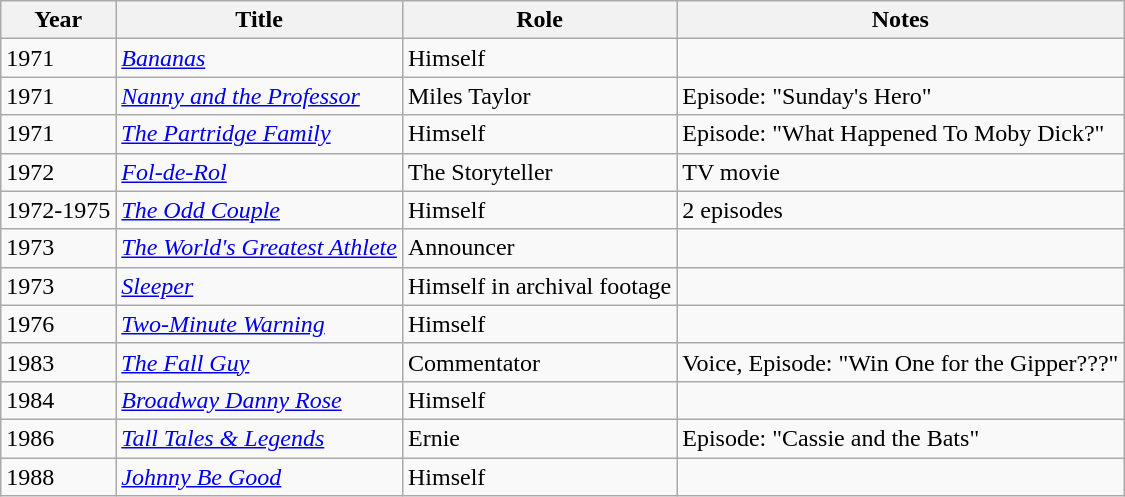<table class="wikitable sortable">
<tr>
<th>Year</th>
<th>Title</th>
<th>Role</th>
<th>Notes</th>
</tr>
<tr>
<td>1971</td>
<td><em><a href='#'>Bananas</a></em></td>
<td>Himself</td>
<td></td>
</tr>
<tr>
<td>1971</td>
<td><em><a href='#'>Nanny and the Professor</a></em></td>
<td>Miles Taylor</td>
<td>Episode: "Sunday's Hero"</td>
</tr>
<tr>
<td>1971</td>
<td><em><a href='#'>The Partridge Family</a></em></td>
<td>Himself</td>
<td>Episode: "What Happened To Moby Dick?"</td>
</tr>
<tr>
<td>1972</td>
<td><em><a href='#'>Fol-de-Rol</a></em></td>
<td>The Storyteller</td>
<td>TV movie</td>
</tr>
<tr>
<td>1972-1975</td>
<td><em><a href='#'>The Odd Couple</a></em></td>
<td>Himself</td>
<td>2 episodes</td>
</tr>
<tr>
<td>1973</td>
<td><em><a href='#'>The World's Greatest Athlete</a></em></td>
<td>Announcer</td>
<td></td>
</tr>
<tr>
<td>1973</td>
<td><em><a href='#'>Sleeper</a></em></td>
<td>Himself in archival footage</td>
<td></td>
</tr>
<tr>
<td>1976</td>
<td><em><a href='#'>Two-Minute Warning</a></em></td>
<td>Himself</td>
<td></td>
</tr>
<tr>
<td>1983</td>
<td><em><a href='#'>The Fall Guy</a></em></td>
<td>Commentator</td>
<td>Voice, Episode: "Win One for the Gipper???"</td>
</tr>
<tr>
<td>1984</td>
<td><em><a href='#'>Broadway Danny Rose</a></em></td>
<td>Himself</td>
<td></td>
</tr>
<tr>
<td>1986</td>
<td><em><a href='#'>Tall Tales & Legends</a></em></td>
<td>Ernie</td>
<td>Episode: "Cassie and the Bats"</td>
</tr>
<tr>
<td>1988</td>
<td><em><a href='#'>Johnny Be Good</a></em></td>
<td>Himself</td>
<td></td>
</tr>
</table>
